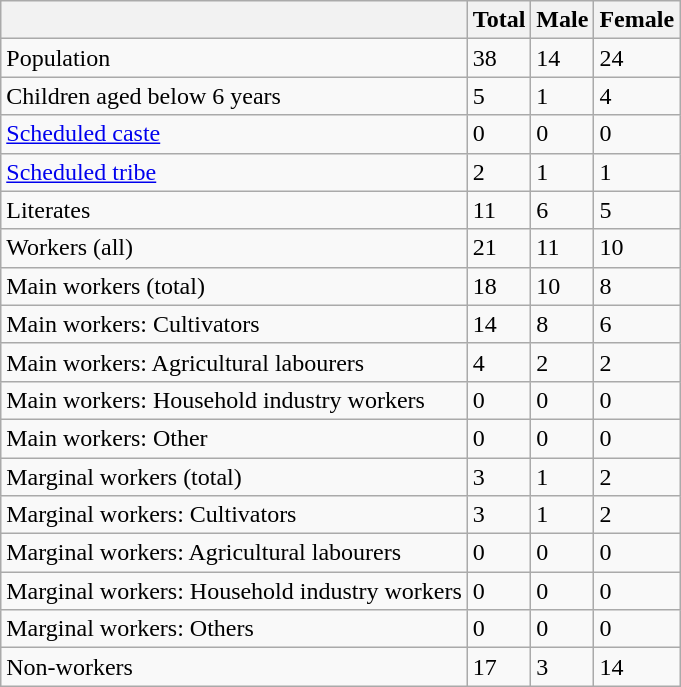<table class="wikitable sortable">
<tr>
<th></th>
<th>Total</th>
<th>Male</th>
<th>Female</th>
</tr>
<tr>
<td>Population</td>
<td>38</td>
<td>14</td>
<td>24</td>
</tr>
<tr>
<td>Children aged below 6 years</td>
<td>5</td>
<td>1</td>
<td>4</td>
</tr>
<tr>
<td><a href='#'>Scheduled caste</a></td>
<td>0</td>
<td>0</td>
<td>0</td>
</tr>
<tr>
<td><a href='#'>Scheduled tribe</a></td>
<td>2</td>
<td>1</td>
<td>1</td>
</tr>
<tr>
<td>Literates</td>
<td>11</td>
<td>6</td>
<td>5</td>
</tr>
<tr>
<td>Workers (all)</td>
<td>21</td>
<td>11</td>
<td>10</td>
</tr>
<tr>
<td>Main workers (total)</td>
<td>18</td>
<td>10</td>
<td>8</td>
</tr>
<tr>
<td>Main workers: Cultivators</td>
<td>14</td>
<td>8</td>
<td>6</td>
</tr>
<tr>
<td>Main workers: Agricultural labourers</td>
<td>4</td>
<td>2</td>
<td>2</td>
</tr>
<tr>
<td>Main workers: Household industry workers</td>
<td>0</td>
<td>0</td>
<td>0</td>
</tr>
<tr>
<td>Main workers: Other</td>
<td>0</td>
<td>0</td>
<td>0</td>
</tr>
<tr>
<td>Marginal workers (total)</td>
<td>3</td>
<td>1</td>
<td>2</td>
</tr>
<tr>
<td>Marginal workers: Cultivators</td>
<td>3</td>
<td>1</td>
<td>2</td>
</tr>
<tr>
<td>Marginal workers: Agricultural labourers</td>
<td>0</td>
<td>0</td>
<td>0</td>
</tr>
<tr>
<td>Marginal workers: Household industry workers</td>
<td>0</td>
<td>0</td>
<td>0</td>
</tr>
<tr>
<td>Marginal workers: Others</td>
<td>0</td>
<td>0</td>
<td>0</td>
</tr>
<tr>
<td>Non-workers</td>
<td>17</td>
<td>3</td>
<td>14</td>
</tr>
</table>
